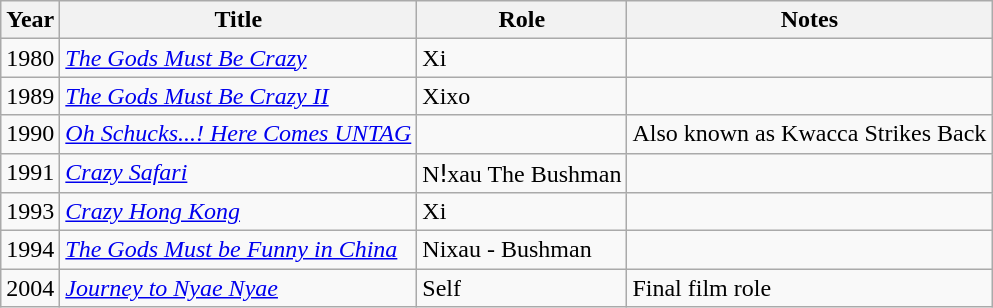<table class="wikitable sortable">
<tr>
<th>Year</th>
<th>Title</th>
<th>Role</th>
<th>Notes</th>
</tr>
<tr>
<td>1980</td>
<td><em><a href='#'>The Gods Must Be Crazy</a></em></td>
<td>Xi</td>
<td></td>
</tr>
<tr>
<td>1989</td>
<td><em><a href='#'>The Gods Must Be Crazy II</a></em></td>
<td>Xixo</td>
<td></td>
</tr>
<tr>
<td>1990</td>
<td><em><a href='#'>Oh Schucks...! Here Comes UNTAG</a></em></td>
<td></td>
<td>Also known as Kwacca Strikes Back</td>
</tr>
<tr>
<td>1991</td>
<td><em><a href='#'>Crazy Safari</a></em></td>
<td>Nǃxau The Bushman</td>
<td></td>
</tr>
<tr>
<td>1993</td>
<td><em><a href='#'>Crazy Hong Kong</a></em></td>
<td>Xi</td>
<td></td>
</tr>
<tr>
<td>1994</td>
<td><em><a href='#'>The Gods Must be Funny in China</a></em></td>
<td>Nixau - Bushman</td>
<td></td>
</tr>
<tr>
<td>2004</td>
<td><em><a href='#'>Journey to Nyae Nyae</a></em></td>
<td>Self</td>
<td>Final film role</td>
</tr>
</table>
